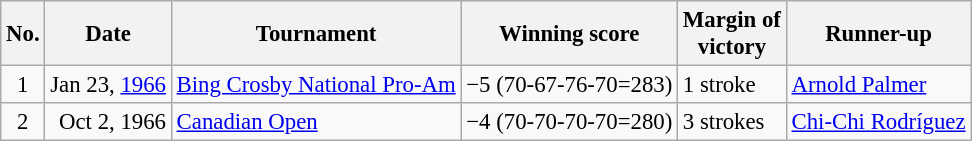<table class="wikitable" style="font-size:95%;">
<tr>
<th>No.</th>
<th>Date</th>
<th>Tournament</th>
<th>Winning score</th>
<th>Margin of<br>victory</th>
<th>Runner-up</th>
</tr>
<tr>
<td align=center>1</td>
<td align=right>Jan 23, <a href='#'>1966</a></td>
<td><a href='#'>Bing Crosby National Pro-Am</a></td>
<td>−5 (70-67-76-70=283)</td>
<td>1 stroke</td>
<td> <a href='#'>Arnold Palmer</a></td>
</tr>
<tr>
<td align=center>2</td>
<td align=right>Oct 2, 1966</td>
<td><a href='#'>Canadian Open</a></td>
<td>−4 (70-70-70-70=280)</td>
<td>3 strokes</td>
<td> <a href='#'>Chi-Chi Rodríguez</a></td>
</tr>
</table>
